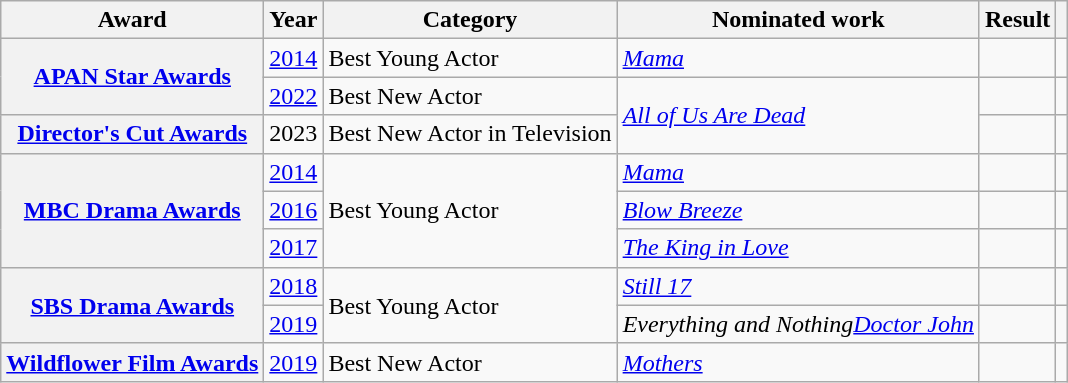<table class="wikitable sortable plainrowheaders">
<tr>
<th scope="col">Award</th>
<th scope="col">Year</th>
<th scope="col">Category</th>
<th scope="col">Nominated work</th>
<th scope="col">Result</th>
<th class="unsortable" scope="col"></th>
</tr>
<tr>
<th rowspan="2" scope="row"><a href='#'>APAN Star Awards</a></th>
<td><a href='#'>2014</a></td>
<td>Best Young Actor</td>
<td><em><a href='#'>Mama</a></em></td>
<td></td>
<td></td>
</tr>
<tr>
<td><a href='#'>2022</a></td>
<td>Best New Actor</td>
<td rowspan="2"><em><a href='#'>All of Us Are Dead</a></em></td>
<td></td>
<td></td>
</tr>
<tr>
<th rowspan="1" scope="row"><a href='#'>Director's Cut Awards</a></th>
<td>2023</td>
<td>Best New Actor in Television</td>
<td></td>
<td></td>
</tr>
<tr>
<th rowspan="3" scope="row"><a href='#'>MBC Drama Awards</a></th>
<td><a href='#'>2014</a></td>
<td rowspan="3">Best Young Actor</td>
<td><em><a href='#'>Mama</a></em></td>
<td></td>
<td></td>
</tr>
<tr>
<td><a href='#'>2016</a></td>
<td><em><a href='#'>Blow Breeze</a></em></td>
<td></td>
<td></td>
</tr>
<tr>
<td><a href='#'>2017</a></td>
<td><em><a href='#'>The King in Love</a></em></td>
<td></td>
<td></td>
</tr>
<tr>
<th rowspan="2" scope="row"><a href='#'>SBS Drama Awards</a></th>
<td><a href='#'>2018</a></td>
<td rowspan="2">Best Young Actor</td>
<td><em><a href='#'>Still 17</a></em></td>
<td></td>
<td></td>
</tr>
<tr>
<td><a href='#'>2019</a></td>
<td><em>Everything and Nothing</em><em><a href='#'>Doctor John</a></em></td>
<td></td>
<td></td>
</tr>
<tr>
<th scope="row"><a href='#'>Wildflower Film Awards</a></th>
<td><a href='#'>2019</a></td>
<td>Best New Actor</td>
<td><em><a href='#'>Mothers</a></em></td>
<td></td>
<td></td>
</tr>
</table>
